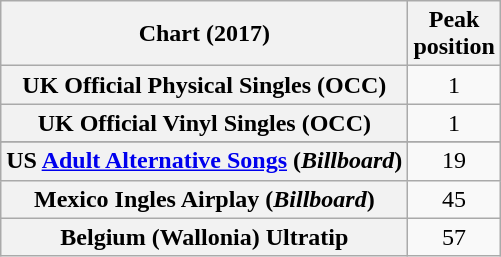<table class="wikitable sortable plainrowheaders" style="text-align:center">
<tr>
<th scope="col">Chart (2017)</th>
<th scope="col">Peak<br> position</th>
</tr>
<tr>
<th scope="row">UK Official Physical Singles (OCC)</th>
<td>1</td>
</tr>
<tr>
<th scope="row">UK Official Vinyl Singles (OCC)</th>
<td>1</td>
</tr>
<tr>
</tr>
<tr>
<th scope="row">US <a href='#'>Adult Alternative Songs</a> (<em>Billboard</em>)</th>
<td>19</td>
</tr>
<tr>
<th scope="row">Mexico Ingles Airplay (<em>Billboard</em>)</th>
<td>45</td>
</tr>
<tr>
<th scope="row">Belgium (Wallonia) Ultratip</th>
<td>57</td>
</tr>
</table>
